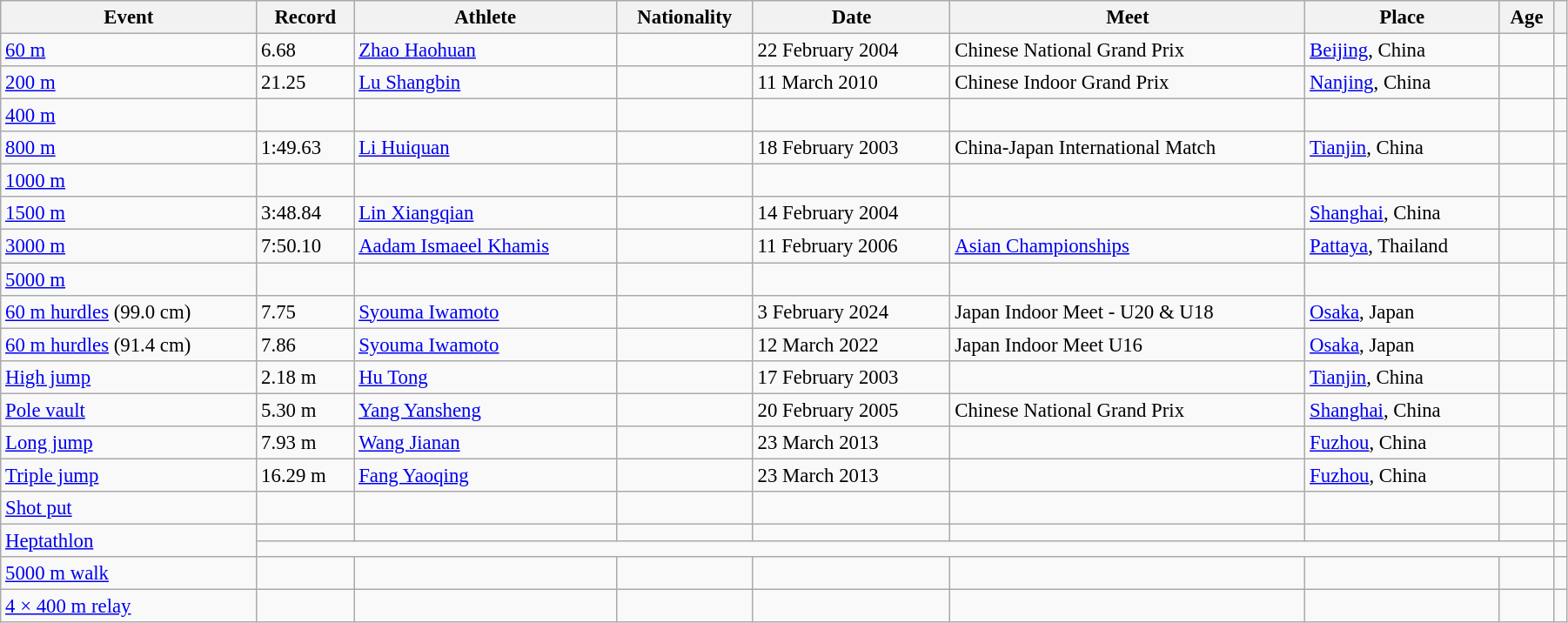<table class=wikitable style="width: 95%; font-size: 95%;">
<tr>
<th>Event</th>
<th>Record</th>
<th>Athlete</th>
<th>Nationality</th>
<th>Date</th>
<th>Meet</th>
<th>Place</th>
<th>Age</th>
<th></th>
</tr>
<tr>
<td><a href='#'>60 m</a></td>
<td>6.68</td>
<td><a href='#'>Zhao Haohuan</a></td>
<td></td>
<td>22 February 2004</td>
<td>Chinese National Grand Prix</td>
<td><a href='#'>Beijing</a>, China</td>
<td></td>
<td></td>
</tr>
<tr>
<td><a href='#'>200 m</a></td>
<td>21.25</td>
<td><a href='#'>Lu Shangbin</a></td>
<td></td>
<td>11 March 2010</td>
<td>Chinese Indoor Grand Prix</td>
<td><a href='#'>Nanjing</a>, China</td>
<td></td>
<td></td>
</tr>
<tr>
<td><a href='#'>400 m</a></td>
<td></td>
<td></td>
<td></td>
<td></td>
<td></td>
<td></td>
<td></td>
<td></td>
</tr>
<tr>
<td><a href='#'>800 m</a></td>
<td>1:49.63</td>
<td><a href='#'>Li Huiquan</a></td>
<td></td>
<td>18 February 2003</td>
<td>China-Japan International Match</td>
<td><a href='#'>Tianjin</a>, China</td>
<td></td>
<td></td>
</tr>
<tr>
<td><a href='#'>1000 m</a></td>
<td></td>
<td></td>
<td></td>
<td></td>
<td></td>
<td></td>
<td></td>
<td></td>
</tr>
<tr>
<td><a href='#'>1500 m</a></td>
<td>3:48.84</td>
<td><a href='#'>Lin Xiangqian</a></td>
<td></td>
<td>14 February 2004</td>
<td></td>
<td><a href='#'>Shanghai</a>, China</td>
<td></td>
<td></td>
</tr>
<tr>
<td><a href='#'>3000 m</a></td>
<td>7:50.10</td>
<td><a href='#'>Aadam Ismaeel Khamis</a></td>
<td></td>
<td>11 February 2006</td>
<td><a href='#'>Asian Championships</a></td>
<td><a href='#'>Pattaya</a>, Thailand</td>
<td></td>
<td></td>
</tr>
<tr>
<td><a href='#'>5000 m</a></td>
<td></td>
<td></td>
<td></td>
<td></td>
<td></td>
<td></td>
<td></td>
<td></td>
</tr>
<tr>
<td><a href='#'>60 m hurdles</a> (99.0 cm)</td>
<td>7.75</td>
<td><a href='#'>Syouma Iwamoto</a></td>
<td></td>
<td>3 February 2024</td>
<td>Japan Indoor Meet - U20 & U18</td>
<td><a href='#'>Osaka</a>, Japan</td>
<td></td>
<td></td>
</tr>
<tr>
<td><a href='#'>60 m hurdles</a> (91.4 cm)</td>
<td>7.86</td>
<td><a href='#'>Syouma Iwamoto</a></td>
<td></td>
<td>12 March 2022</td>
<td>Japan Indoor Meet U16</td>
<td><a href='#'>Osaka</a>, Japan</td>
<td></td>
<td></td>
</tr>
<tr>
<td><a href='#'>High jump</a></td>
<td>2.18 m</td>
<td><a href='#'>Hu Tong</a></td>
<td></td>
<td>17 February 2003</td>
<td></td>
<td><a href='#'>Tianjin</a>, China</td>
<td></td>
<td></td>
</tr>
<tr>
<td><a href='#'>Pole vault</a></td>
<td>5.30 m</td>
<td><a href='#'>Yang Yansheng</a></td>
<td></td>
<td>20 February 2005</td>
<td>Chinese National Grand Prix</td>
<td><a href='#'>Shanghai</a>, China</td>
<td></td>
<td></td>
</tr>
<tr>
<td><a href='#'>Long jump</a></td>
<td>7.93 m</td>
<td><a href='#'>Wang Jianan</a></td>
<td></td>
<td>23 March 2013</td>
<td></td>
<td><a href='#'>Fuzhou</a>, China</td>
<td></td>
<td></td>
</tr>
<tr>
<td><a href='#'>Triple jump</a></td>
<td>16.29 m</td>
<td><a href='#'>Fang Yaoqing</a></td>
<td></td>
<td>23 March 2013</td>
<td></td>
<td><a href='#'>Fuzhou</a>, China</td>
<td></td>
<td></td>
</tr>
<tr>
<td><a href='#'>Shot put</a></td>
<td></td>
<td></td>
<td></td>
<td></td>
<td></td>
<td></td>
<td></td>
<td></td>
</tr>
<tr>
<td rowspan=2><a href='#'>Heptathlon</a></td>
<td></td>
<td></td>
<td></td>
<td></td>
<td></td>
<td></td>
<td></td>
<td></td>
</tr>
<tr>
<td colspan=7></td>
<td></td>
</tr>
<tr>
<td><a href='#'>5000 m walk</a></td>
<td></td>
<td></td>
<td></td>
<td></td>
<td></td>
<td></td>
<td></td>
<td></td>
</tr>
<tr>
<td><a href='#'>4 × 400 m relay</a></td>
<td></td>
<td></td>
<td></td>
<td></td>
<td></td>
<td></td>
<td></td>
<td></td>
</tr>
</table>
